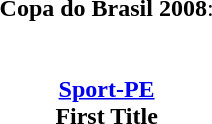<table width=95%>
<tr align=center>
<td><strong>Copa do Brasil 2008</strong>:<br><br><br><strong><a href='#'>Sport-PE</a></strong><br><strong>First Title</strong></td>
</tr>
</table>
